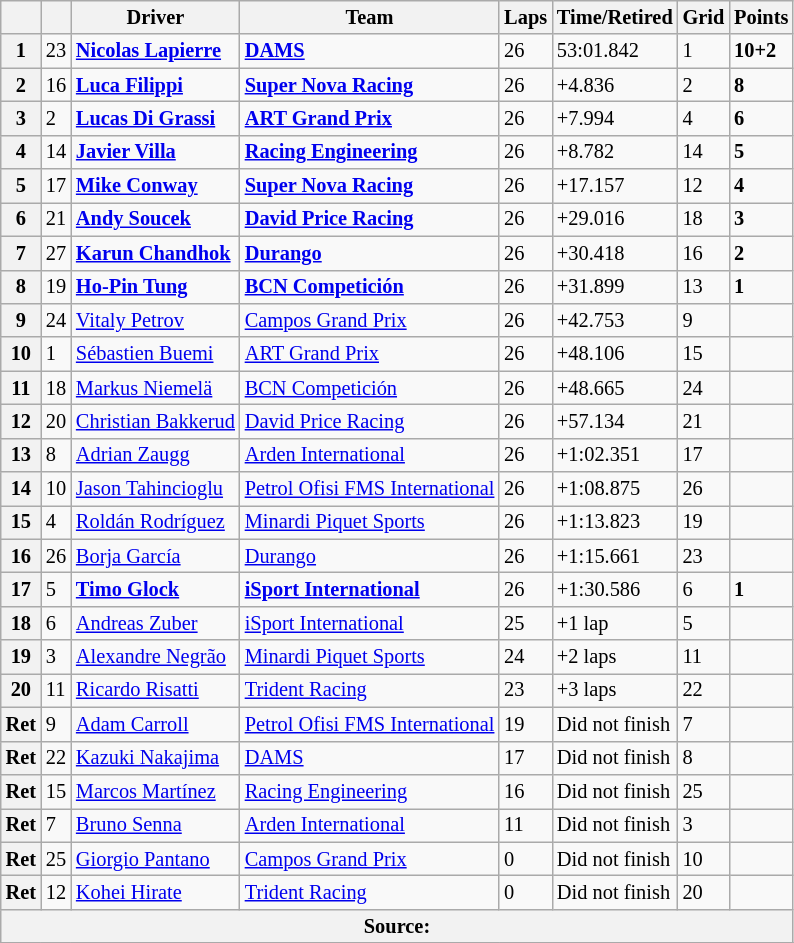<table class="wikitable" style="font-size:85%">
<tr>
<th></th>
<th></th>
<th>Driver</th>
<th>Team</th>
<th>Laps</th>
<th>Time/Retired</th>
<th>Grid</th>
<th>Points</th>
</tr>
<tr>
<th>1</th>
<td>23</td>
<td> <strong><a href='#'>Nicolas Lapierre</a></strong></td>
<td><strong><a href='#'>DAMS</a></strong></td>
<td>26</td>
<td>53:01.842</td>
<td>1</td>
<td><strong>10+2</strong></td>
</tr>
<tr>
<th>2</th>
<td>16</td>
<td> <strong><a href='#'>Luca Filippi</a></strong></td>
<td><strong><a href='#'>Super Nova Racing</a></strong></td>
<td>26</td>
<td>+4.836</td>
<td>2</td>
<td><strong>8</strong></td>
</tr>
<tr>
<th>3</th>
<td>2</td>
<td> <strong><a href='#'>Lucas Di Grassi</a></strong></td>
<td><strong><a href='#'>ART Grand Prix</a></strong></td>
<td>26</td>
<td>+7.994</td>
<td>4</td>
<td><strong>6</strong></td>
</tr>
<tr>
<th>4</th>
<td>14</td>
<td> <strong><a href='#'>Javier Villa</a></strong></td>
<td><strong><a href='#'>Racing Engineering</a></strong></td>
<td>26</td>
<td>+8.782</td>
<td>14</td>
<td><strong>5</strong></td>
</tr>
<tr>
<th>5</th>
<td>17</td>
<td> <strong><a href='#'>Mike Conway</a></strong></td>
<td><strong><a href='#'>Super Nova Racing</a></strong></td>
<td>26</td>
<td>+17.157</td>
<td>12</td>
<td><strong>4</strong></td>
</tr>
<tr>
<th>6</th>
<td>21</td>
<td> <strong><a href='#'>Andy Soucek</a></strong></td>
<td><strong><a href='#'>David Price Racing</a></strong></td>
<td>26</td>
<td>+29.016</td>
<td>18</td>
<td><strong>3</strong></td>
</tr>
<tr>
<th>7</th>
<td>27</td>
<td> <strong><a href='#'>Karun Chandhok</a></strong></td>
<td><strong><a href='#'>Durango</a></strong></td>
<td>26</td>
<td>+30.418</td>
<td>16</td>
<td><strong>2</strong></td>
</tr>
<tr>
<th>8</th>
<td>19</td>
<td> <strong><a href='#'>Ho-Pin Tung</a></strong></td>
<td><strong><a href='#'>BCN Competición</a></strong></td>
<td>26</td>
<td>+31.899</td>
<td>13</td>
<td><strong>1</strong></td>
</tr>
<tr>
<th>9</th>
<td>24</td>
<td> <a href='#'>Vitaly Petrov</a></td>
<td><a href='#'>Campos Grand Prix</a></td>
<td>26</td>
<td>+42.753</td>
<td>9</td>
<td></td>
</tr>
<tr>
<th>10</th>
<td>1</td>
<td> <a href='#'>Sébastien Buemi</a></td>
<td><a href='#'>ART Grand Prix</a></td>
<td>26</td>
<td>+48.106</td>
<td>15</td>
<td></td>
</tr>
<tr>
<th>11</th>
<td>18</td>
<td> <a href='#'>Markus Niemelä</a></td>
<td><a href='#'>BCN Competición</a></td>
<td>26</td>
<td>+48.665</td>
<td>24</td>
<td></td>
</tr>
<tr>
<th>12</th>
<td>20</td>
<td> <a href='#'>Christian Bakkerud</a></td>
<td><a href='#'>David Price Racing</a></td>
<td>26</td>
<td>+57.134</td>
<td>21</td>
<td></td>
</tr>
<tr>
<th>13</th>
<td>8</td>
<td> <a href='#'>Adrian Zaugg</a></td>
<td><a href='#'>Arden International</a></td>
<td>26</td>
<td>+1:02.351</td>
<td>17</td>
<td></td>
</tr>
<tr>
<th>14</th>
<td>10</td>
<td> <a href='#'>Jason Tahincioglu</a></td>
<td><a href='#'>Petrol Ofisi FMS International</a></td>
<td>26</td>
<td>+1:08.875</td>
<td>26</td>
<td></td>
</tr>
<tr>
<th>15</th>
<td>4</td>
<td> <a href='#'>Roldán Rodríguez</a></td>
<td><a href='#'>Minardi Piquet Sports</a></td>
<td>26</td>
<td>+1:13.823</td>
<td>19</td>
<td></td>
</tr>
<tr>
<th>16</th>
<td>26</td>
<td> <a href='#'>Borja García</a></td>
<td><a href='#'>Durango</a></td>
<td>26</td>
<td>+1:15.661</td>
<td>23</td>
<td></td>
</tr>
<tr>
<th>17</th>
<td>5</td>
<td> <strong><a href='#'>Timo Glock</a></strong></td>
<td><strong><a href='#'>iSport International</a></strong></td>
<td>26</td>
<td>+1:30.586</td>
<td>6</td>
<td><strong>1</strong></td>
</tr>
<tr>
<th>18</th>
<td>6</td>
<td> <a href='#'>Andreas Zuber</a></td>
<td><a href='#'>iSport International</a></td>
<td>25</td>
<td>+1 lap</td>
<td>5</td>
<td></td>
</tr>
<tr>
<th>19</th>
<td>3</td>
<td> <a href='#'>Alexandre Negrão</a></td>
<td><a href='#'>Minardi Piquet Sports</a></td>
<td>24</td>
<td>+2 laps</td>
<td>11</td>
<td></td>
</tr>
<tr>
<th>20</th>
<td>11</td>
<td> <a href='#'>Ricardo Risatti</a></td>
<td><a href='#'>Trident Racing</a></td>
<td>23</td>
<td>+3 laps</td>
<td>22</td>
<td></td>
</tr>
<tr>
<th>Ret</th>
<td>9</td>
<td> <a href='#'>Adam Carroll</a></td>
<td><a href='#'>Petrol Ofisi FMS International</a></td>
<td>19</td>
<td>Did not finish</td>
<td>7</td>
<td></td>
</tr>
<tr>
<th>Ret</th>
<td>22</td>
<td> <a href='#'>Kazuki Nakajima</a></td>
<td><a href='#'>DAMS</a></td>
<td>17</td>
<td>Did not finish</td>
<td>8</td>
<td></td>
</tr>
<tr>
<th>Ret</th>
<td>15</td>
<td> <a href='#'>Marcos Martínez</a></td>
<td><a href='#'>Racing Engineering</a></td>
<td>16</td>
<td>Did not finish</td>
<td>25</td>
<td></td>
</tr>
<tr>
<th>Ret</th>
<td>7</td>
<td> <a href='#'>Bruno Senna</a></td>
<td><a href='#'>Arden International</a></td>
<td>11</td>
<td>Did not finish</td>
<td>3</td>
<td></td>
</tr>
<tr>
<th>Ret</th>
<td>25</td>
<td> <a href='#'>Giorgio Pantano</a></td>
<td><a href='#'>Campos Grand Prix</a></td>
<td>0</td>
<td>Did not finish</td>
<td>10</td>
<td></td>
</tr>
<tr>
<th>Ret</th>
<td>12</td>
<td> <a href='#'>Kohei Hirate</a></td>
<td><a href='#'>Trident Racing</a></td>
<td>0</td>
<td>Did not finish</td>
<td>20</td>
<td></td>
</tr>
<tr>
<th colspan="8">Source:</th>
</tr>
<tr>
</tr>
</table>
